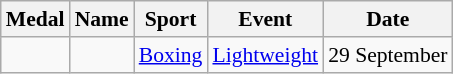<table class="wikitable sortable" style="font-size:90%">
<tr>
<th>Medal</th>
<th>Name</th>
<th>Sport</th>
<th>Event</th>
<th>Date</th>
</tr>
<tr>
<td></td>
<td></td>
<td><a href='#'>Boxing</a></td>
<td><a href='#'>Lightweight</a></td>
<td>29 September</td>
</tr>
</table>
